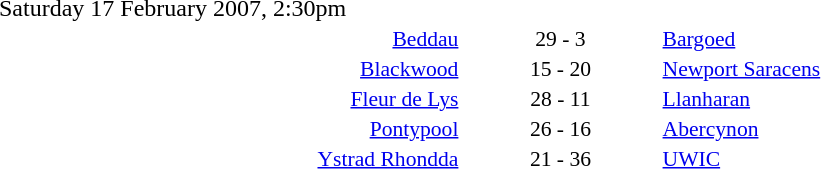<table style="width:70%;" cellspacing="1">
<tr>
<th width=35%></th>
<th width=15%></th>
<th></th>
</tr>
<tr>
<td>Saturday 17 February 2007, 2:30pm</td>
</tr>
<tr style=font-size:90%>
<td align=right><a href='#'>Beddau</a></td>
<td align=center>29 - 3</td>
<td><a href='#'>Bargoed</a></td>
</tr>
<tr style=font-size:90%>
<td align=right><a href='#'>Blackwood</a></td>
<td align=center>15 - 20</td>
<td><a href='#'>Newport Saracens</a></td>
</tr>
<tr style=font-size:90%>
<td align=right><a href='#'>Fleur de Lys</a></td>
<td align=center>28 - 11</td>
<td><a href='#'>Llanharan</a></td>
</tr>
<tr style=font-size:90%>
<td align=right><a href='#'>Pontypool</a></td>
<td align=center>26 - 16</td>
<td><a href='#'>Abercynon</a></td>
</tr>
<tr style=font-size:90%>
<td align=right><a href='#'>Ystrad Rhondda</a></td>
<td align=center>21 - 36</td>
<td><a href='#'>UWIC</a></td>
</tr>
</table>
